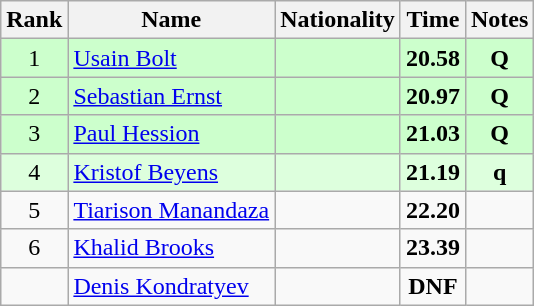<table class="wikitable sortable" style="text-align:center">
<tr>
<th>Rank</th>
<th>Name</th>
<th>Nationality</th>
<th>Time</th>
<th>Notes</th>
</tr>
<tr bgcolor=ccffcc>
<td>1</td>
<td align=left><a href='#'>Usain Bolt</a></td>
<td align=left></td>
<td><strong>20.58</strong></td>
<td><strong>Q</strong></td>
</tr>
<tr bgcolor=ccffcc>
<td>2</td>
<td align=left><a href='#'>Sebastian Ernst</a></td>
<td align=left></td>
<td><strong>20.97</strong></td>
<td><strong>Q</strong></td>
</tr>
<tr bgcolor=ccffcc>
<td>3</td>
<td align=left><a href='#'>Paul Hession</a></td>
<td align=left></td>
<td><strong>21.03</strong></td>
<td><strong>Q</strong></td>
</tr>
<tr bgcolor=ddffdd>
<td>4</td>
<td align=left><a href='#'>Kristof Beyens</a></td>
<td align=left></td>
<td><strong>21.19</strong></td>
<td><strong>q</strong></td>
</tr>
<tr>
<td>5</td>
<td align=left><a href='#'>Tiarison Manandaza</a></td>
<td align=left></td>
<td><strong>22.20</strong></td>
<td></td>
</tr>
<tr>
<td>6</td>
<td align=left><a href='#'>Khalid Brooks</a></td>
<td align=left></td>
<td><strong>23.39</strong></td>
<td></td>
</tr>
<tr>
<td></td>
<td align=left><a href='#'>Denis Kondratyev</a></td>
<td align=left></td>
<td><strong>DNF</strong></td>
<td></td>
</tr>
</table>
